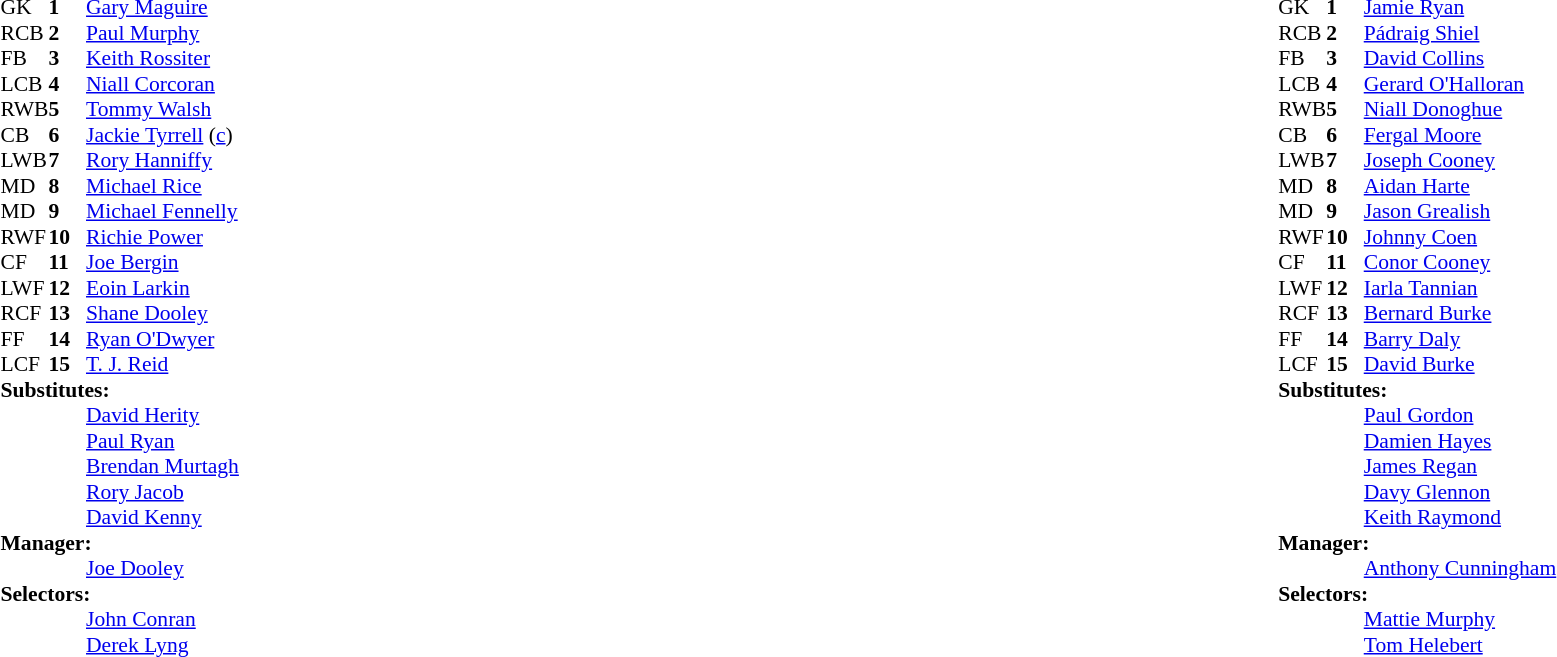<table width="100%">
<tr>
<td valign="top" width="50%"><br><table style="font-size: 90%" cellspacing="0" cellpadding="0">
<tr>
<th width="25"></th>
<th width="25"></th>
</tr>
<tr>
<td>GK</td>
<td><strong>1</strong></td>
<td><a href='#'>Gary Maguire</a></td>
<td></td>
<td></td>
</tr>
<tr>
<td>RCB</td>
<td><strong>2</strong></td>
<td><a href='#'>Paul Murphy</a></td>
</tr>
<tr>
<td>FB</td>
<td><strong>3</strong></td>
<td><a href='#'>Keith Rossiter</a></td>
</tr>
<tr>
<td>LCB</td>
<td><strong>4</strong></td>
<td><a href='#'>Niall Corcoran</a></td>
<td></td>
<td></td>
</tr>
<tr>
<td>RWB</td>
<td><strong>5</strong></td>
<td><a href='#'>Tommy Walsh</a></td>
</tr>
<tr>
<td>CB</td>
<td><strong>6</strong></td>
<td><a href='#'>Jackie Tyrrell</a> (<a href='#'>c</a>)</td>
</tr>
<tr>
<td>LWB</td>
<td><strong>7</strong></td>
<td><a href='#'>Rory Hanniffy</a></td>
</tr>
<tr>
<td>MD</td>
<td><strong>8</strong></td>
<td><a href='#'>Michael Rice</a></td>
</tr>
<tr>
<td>MD</td>
<td><strong>9</strong></td>
<td><a href='#'>Michael Fennelly</a></td>
</tr>
<tr>
<td>RWF</td>
<td><strong>10</strong></td>
<td><a href='#'>Richie Power</a></td>
</tr>
<tr>
<td>CF</td>
<td><strong>11</strong></td>
<td><a href='#'>Joe Bergin</a></td>
</tr>
<tr>
<td>LWF</td>
<td><strong>12</strong></td>
<td><a href='#'>Eoin Larkin</a></td>
</tr>
<tr>
<td>RCF</td>
<td><strong>13</strong></td>
<td><a href='#'>Shane Dooley</a></td>
<td></td>
<td></td>
</tr>
<tr>
<td>FF</td>
<td><strong>14</strong></td>
<td><a href='#'>Ryan O'Dwyer</a></td>
<td></td>
<td></td>
</tr>
<tr>
<td>LCF</td>
<td><strong>15</strong></td>
<td><a href='#'>T. J. Reid</a></td>
<td></td>
<td></td>
</tr>
<tr>
<td colspan=3><strong>Substitutes:</strong></td>
</tr>
<tr>
<td></td>
<td></td>
<td><a href='#'>David Herity</a></td>
<td></td>
<td></td>
</tr>
<tr>
<td></td>
<td></td>
<td><a href='#'>Paul Ryan</a></td>
<td></td>
<td></td>
</tr>
<tr>
<td></td>
<td></td>
<td><a href='#'>Brendan Murtagh</a></td>
<td></td>
<td></td>
</tr>
<tr>
<td></td>
<td></td>
<td><a href='#'>Rory Jacob</a></td>
<td></td>
<td></td>
</tr>
<tr>
<td></td>
<td></td>
<td><a href='#'>David Kenny</a></td>
<td></td>
<td></td>
</tr>
<tr>
<td colspan=3><strong>Manager:</strong></td>
</tr>
<tr>
<td></td>
<td></td>
<td><a href='#'>Joe Dooley</a></td>
</tr>
<tr>
<td colspan=3><strong>Selectors:</strong></td>
</tr>
<tr>
<td></td>
<td></td>
<td><a href='#'>John Conran</a></td>
</tr>
<tr>
<td></td>
<td></td>
<td><a href='#'>Derek Lyng</a></td>
</tr>
</table>
</td>
<td valign="top" width="50%"><br><table style="font-size: 90%" cellspacing="0" cellpadding="0"  align="center">
<tr>
<th width="25"></th>
<th width="25"></th>
</tr>
<tr>
<td>GK</td>
<td><strong>1</strong></td>
<td><a href='#'>Jamie Ryan</a></td>
</tr>
<tr>
<td>RCB</td>
<td><strong>2</strong></td>
<td><a href='#'>Pádraig Shiel</a></td>
</tr>
<tr>
<td>FB</td>
<td><strong>3</strong></td>
<td><a href='#'>David Collins</a></td>
</tr>
<tr>
<td>LCB</td>
<td><strong>4</strong></td>
<td><a href='#'>Gerard O'Halloran</a></td>
</tr>
<tr>
<td>RWB</td>
<td><strong>5</strong></td>
<td><a href='#'>Niall Donoghue</a></td>
<td></td>
<td></td>
</tr>
<tr>
<td>CB</td>
<td><strong>6</strong></td>
<td><a href='#'>Fergal Moore</a></td>
</tr>
<tr>
<td>LWB</td>
<td><strong>7</strong></td>
<td><a href='#'>Joseph Cooney</a></td>
</tr>
<tr>
<td>MD</td>
<td><strong>8</strong></td>
<td><a href='#'>Aidan Harte</a></td>
</tr>
<tr>
<td>MD</td>
<td><strong>9</strong></td>
<td><a href='#'>Jason Grealish</a></td>
<td></td>
<td></td>
</tr>
<tr>
<td>RWF</td>
<td><strong>10</strong></td>
<td><a href='#'>Johnny Coen</a></td>
<td></td>
<td></td>
</tr>
<tr>
<td>CF</td>
<td><strong>11</strong></td>
<td><a href='#'>Conor Cooney</a></td>
</tr>
<tr>
<td>LWF</td>
<td><strong>12</strong></td>
<td><a href='#'>Iarla Tannian</a></td>
<td></td>
<td></td>
</tr>
<tr>
<td>RCF</td>
<td><strong>13</strong></td>
<td><a href='#'>Bernard Burke</a></td>
</tr>
<tr>
<td>FF</td>
<td><strong>14</strong></td>
<td><a href='#'>Barry Daly</a></td>
<td></td>
<td></td>
</tr>
<tr>
<td>LCF</td>
<td><strong>15</strong></td>
<td><a href='#'>David Burke</a></td>
</tr>
<tr>
<td colspan=3><strong>Substitutes:</strong></td>
</tr>
<tr>
<td></td>
<td></td>
<td><a href='#'>Paul Gordon</a></td>
<td></td>
<td></td>
</tr>
<tr>
<td></td>
<td></td>
<td><a href='#'>Damien Hayes</a></td>
<td></td>
<td></td>
</tr>
<tr>
<td></td>
<td></td>
<td><a href='#'>James Regan</a></td>
<td></td>
<td></td>
</tr>
<tr>
<td></td>
<td></td>
<td><a href='#'>Davy Glennon</a></td>
<td></td>
<td></td>
</tr>
<tr>
<td></td>
<td></td>
<td><a href='#'>Keith Raymond</a></td>
<td></td>
<td></td>
</tr>
<tr>
<td colspan=3><strong>Manager:</strong></td>
</tr>
<tr>
<td></td>
<td></td>
<td><a href='#'>Anthony Cunningham</a></td>
</tr>
<tr>
<td colspan=3><strong>Selectors:</strong></td>
</tr>
<tr>
<td></td>
<td></td>
<td><a href='#'>Mattie Murphy</a></td>
</tr>
<tr>
<td></td>
<td></td>
<td><a href='#'>Tom Helebert</a></td>
</tr>
</table>
</td>
</tr>
</table>
